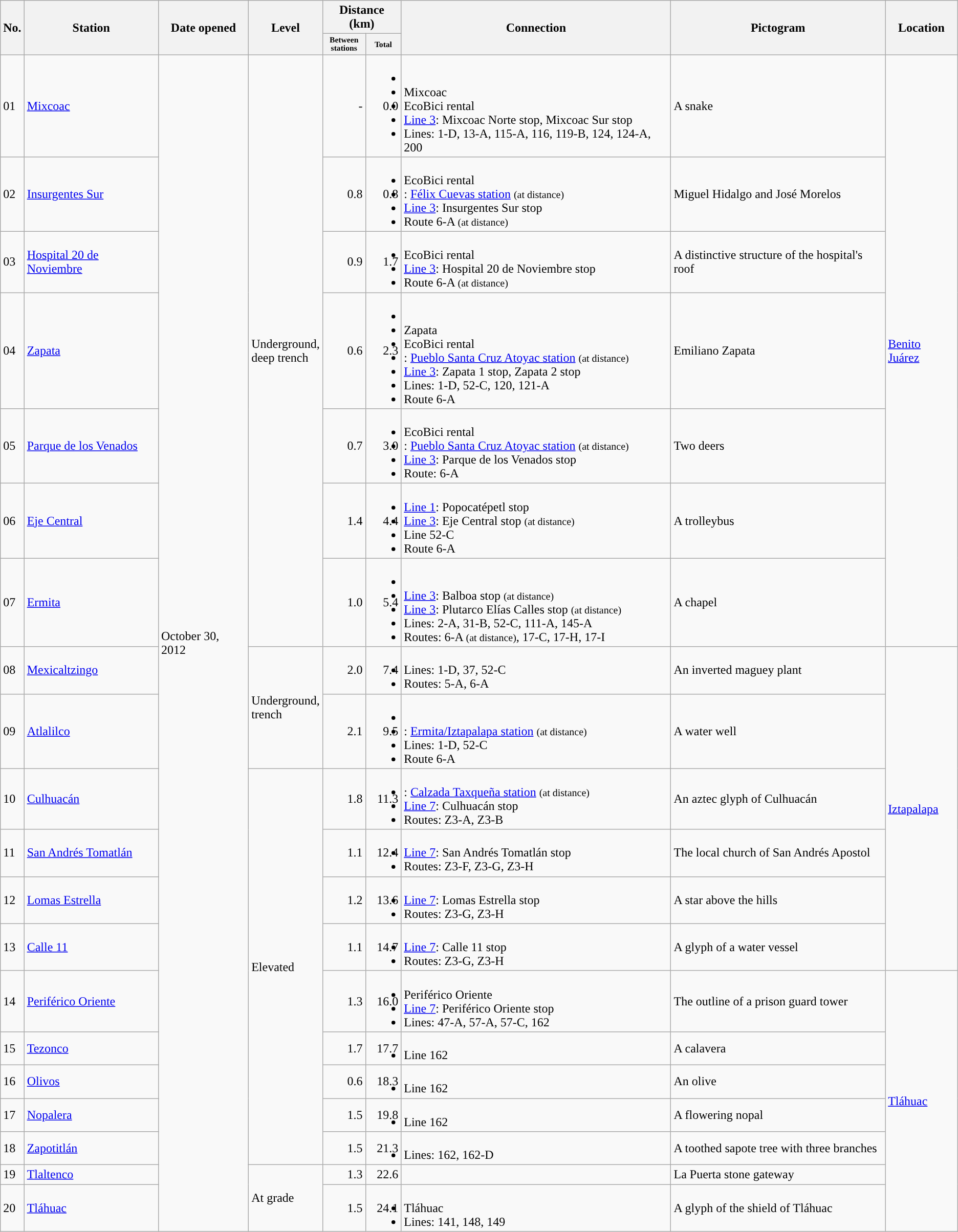<table class="wikitable" rules="all">
<tr>
<th rowspan="2">No.</th>
<th rowspan="2">Station</th>
<th rowspan="2">Date opened</th>
<th rowspan="2">Level</th>
<th colspan="2">Distance (km)</th>
<th rowspan="2">Connection</th>
<th rowspan="2">Pictogram</th>
<th rowspan="2">Location</th>
</tr>
<tr>
<th style="font-size: 65%;">Between<br>stations</th>
<th style="font-size: 65%;">Total</th>
</tr>
<tr>
<td style="background: #">01</td>
<td><a href='#'>Mixcoac</a></td>
<td rowspan="20">October 30, 2012</td>
<td rowspan="7">Underground,<br>deep trench</td>
<td style="text-align:right;">-</td>
<td style="text-align:right;">0.0</td>
<td><br><li> </li>
<li> Mixcoac</li>
<li> EcoBici rental</li>
<li>  <a href='#'>Line 3</a>: Mixcoac Norte stop, Mixcoac Sur stop
</li>
<li> Lines: 1-D, 13-A, 115-A, 116, 119-B, 124, 124-A, 200</li></td>
<td>A snake</td>
<td rowspan="7"><a href='#'>Benito Juárez</a></td>
</tr>
<tr>
<td style="background: #">02</td>
<td><a href='#'>Insurgentes Sur</a></td>
<td style="text-align:right;">0.8</td>
<td style="text-align:right;">0.8</td>
<td><br><li> EcoBici rental</li>
<li> : <a href='#'>Félix Cuevas station</a> <small>(at distance)</small>
</li>
<li>  <a href='#'>Line 3</a>: Insurgentes Sur stop</li>
<li> Route 6-A <small>(at distance)</small></li></td>
<td>Miguel Hidalgo and José Morelos</td>
</tr>
<tr>
<td style="background: #">03</td>
<td><a href='#'>Hospital 20 de Noviembre</a></td>
<td style="text-align:right;">0.9</td>
<td style="text-align:right;">1.7</td>
<td><br><li> EcoBici rental</li>
<li>  <a href='#'>Line 3</a>: Hospital 20 de Noviembre stop
</li>
<li> Route 6-A <small>(at distance)</small></td>
<td>A distinctive structure of the hospital's roof</td>
</tr>
<tr>
<td style="background: #">04</td>
<td><a href='#'>Zapata</a></td>
<td style="text-align:right;">0.6</td>
<td style="text-align:right;">2.3</td>
<td><br><li> </li>
<li> Zapata</li>
<li> EcoBici rental</li>
<li> : <a href='#'>Pueblo Santa Cruz Atoyac station</a> <small>(at distance)</small>
</li>
<li>  <a href='#'>Line 3</a>: Zapata 1 stop, Zapata 2 stop</li>
<li> Lines: 1-D, 52-C, 120, 121-A
</li>
<li> Route 6-A</li></td>
<td>Emiliano Zapata</td>
</tr>
<tr>
<td style="background: #">05</td>
<td><a href='#'>Parque de los Venados</a></td>
<td style="text-align:right;">0.7</td>
<td style="text-align:right;">3.0</td>
<td><br><li> EcoBici rental</li>
<li> : <a href='#'>Pueblo Santa Cruz Atoyac station</a> <small>(at distance)</small>
</li>
<li>  <a href='#'>Line 3</a>: Parque de los Venados stop<br><li> Route: 6-A</td>
<td>Two deers</td>
</tr>
<tr>
<td style="background: #">06</td>
<td><a href='#'>Eje Central</a></td>
<td style="text-align:right;">1.4</td>
<td style="text-align:right;">4.4</td>
<td><br><li>  <a href='#'>Line 1</a>: Popocatépetl stop</li>
<li>  <a href='#'>Line 3</a>: Eje Central stop <small>(at distance)</small><li> Line 52-C<li> Route 6-A</td>
<td>A trolleybus</td>
</tr>
<tr>
<td style="background: #">07</td>
<td><a href='#'>Ermita</a></td>
<td style="text-align:right;">1.0</td>
<td style="text-align:right;">5.4</td>
<td><br><li> </li>
<li>  <a href='#'>Line 3</a>: Balboa stop <small>(at distance)</small><li>  <a href='#'>Line 3</a>: Plutarco Elías Calles stop <small>(at distance)</small>
<li> Lines: 2-A, 31-B, 52-C, 111-A, 145-A<li> Routes: 6-A <small>(at distance)</small>, 17-C, 17-H, 17-I</td>
<td>A chapel</td>
</tr>
<tr>
<td style="background: #">08</td>
<td><a href='#'>Mexicaltzingo</a></td>
<td rowspan="2">Underground,<br>trench</td>
<td style="text-align:right;">2.0</td>
<td style="text-align:right;">7.4</td>
<td><br><li> Lines: 1-D, 37, 52-C</li>
<li> Routes: 5-A, 6-A</td>
<td>An inverted maguey plant</td>
<td rowspan="6"><a href='#'>Iztapalapa</a></td>
</tr>
<tr>
<td style="background: #">09</td>
<td><a href='#'>Atlalilco</a></td>
<td style="text-align:right;">2.1</td>
<td style="text-align:right;">9.5</td>
<td><br><li> </li>
<li> : <a href='#'>Ermita/Iztapalapa station</a> <small>(at distance)</small></li>
<li> Lines: 1-D, 52-C<br><li> Route 6-A</td>
<td>A water well</td>
</tr>
<tr>
<td style="background: #">10</td>
<td><a href='#'>Culhuacán</a></td>
<td rowspan="9">Elevated</td>
<td style="text-align:right;">1.8</td>
<td style="text-align:right;">11.3</td>
<td><br><li> : <a href='#'>Calzada Taxqueña station</a> <small>(at distance)</small></li>
<li>  <a href='#'>Line 7</a>: Culhuacán stop<li> Routes: Z3-A, Z3-B</td>
<td>An aztec glyph of  Culhuacán</td>
</tr>
<tr>
<td style="background: #">11</td>
<td><a href='#'>San Andrés Tomatlán</a></td>
<td style="text-align:right;">1.1</td>
<td style="text-align:right;">12.4</td>
<td><br><li>  <a href='#'>Line 7</a>: San Andrés Tomatlán stop</li>
<li> Routes: Z3-F, Z3-G, Z3-H</td>
<td>The local church of San Andrés Apostol</td>
</tr>
<tr>
<td style="background: #">12</td>
<td><a href='#'>Lomas Estrella</a></td>
<td style="text-align:right;">1.2</td>
<td style="text-align:right;">13.6</td>
<td><br><li>  <a href='#'>Line 7</a>: Lomas Estrella stop<li> Routes: Z3-G, Z3-H</td>
<td>A star above the hills</td>
</tr>
<tr>
<td style="background: #">13</td>
<td><a href='#'>Calle 11</a></td>
<td style="text-align:right;">1.1</td>
<td style="text-align:right;">14.7</td>
<td><br><li>  <a href='#'>Line 7</a>: Calle 11 stop<li> Routes: Z3-G, Z3-H</td>
<td>A glyph of a water vessel</td>
</tr>
<tr>
<td style="background: #">14</td>
<td><a href='#'>Periférico Oriente</a></td>
<td style="text-align:right;">1.3</td>
<td style="text-align:right;">16.0</td>
<td><br><li> Periférico Oriente</li>
<li>  <a href='#'>Line 7</a>: Periférico Oriente stop</li>
<li> Lines: 47-A, 57-A, 57-C, 162
</li></td>
<td>The outline of a prison guard tower</td>
<td rowspan="7"><a href='#'>Tláhuac</a></td>
</tr>
<tr>
<td style="background: #">15</td>
<td><a href='#'>Tezonco</a></td>
<td style="text-align:right;">1.7</td>
<td style="text-align:right;">17.7</td>
<td><br><li> Line 162</li></td>
<td>A calavera</td>
</tr>
<tr>
<td style="background: #">16</td>
<td><a href='#'>Olivos</a></td>
<td style="text-align:right;">0.6</td>
<td style="text-align:right;">18.3</td>
<td><br><li> Line 162</li></td>
<td>An olive</td>
</tr>
<tr>
<td style="background: #">17</td>
<td><a href='#'>Nopalera</a></td>
<td style="text-align:right;">1.5</td>
<td style="text-align:right;">19.8</td>
<td><br><li> Line 162</li></td>
<td>A flowering nopal</td>
</tr>
<tr>
<td style="background: #">18</td>
<td><a href='#'>Zapotitlán</a></td>
<td style="text-align:right;">1.5</td>
<td style="text-align:right;">21.3</td>
<td><br><li> Lines: 162, 162-D</li></td>
<td>A toothed sapote tree with three branches</td>
</tr>
<tr>
<td style="background: #">19</td>
<td><a href='#'>Tlaltenco</a></td>
<td rowspan="2">At grade</td>
<td style="text-align:right;">1.3</td>
<td style="text-align:right;">22.6</td>
<td></td>
<td>La Puerta stone gateway</td>
</tr>
<tr>
<td style="background: #">20</td>
<td><a href='#'>Tláhuac</a></td>
<td style="text-align:right;">1.5</td>
<td style="text-align:right;">24.1</td>
<td><br><li> Tláhuac</li>
<li> Lines: 141, 148, 149</li></td>
<td>A glyph of the shield of Tláhuac</td>
</tr>
</table>
